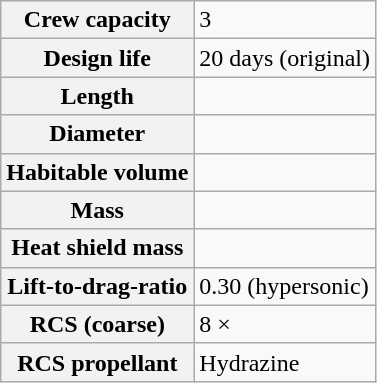<table class="wikitable">
<tr>
<th>Crew capacity</th>
<td>3</td>
</tr>
<tr>
<th>Design life</th>
<td>20 days (original)</td>
</tr>
<tr>
<th>Length</th>
<td></td>
</tr>
<tr>
<th>Diameter</th>
<td></td>
</tr>
<tr>
<th>Habitable volume</th>
<td></td>
</tr>
<tr>
<th>Mass</th>
<td></td>
</tr>
<tr>
<th>Heat shield mass</th>
<td></td>
</tr>
<tr>
<th>Lift-to-drag-ratio</th>
<td>0.30 (hypersonic)</td>
</tr>
<tr>
<th>RCS (coarse)</th>
<td>8 × </td>
</tr>
<tr>
<th>RCS propellant</th>
<td>Hydrazine</td>
</tr>
</table>
